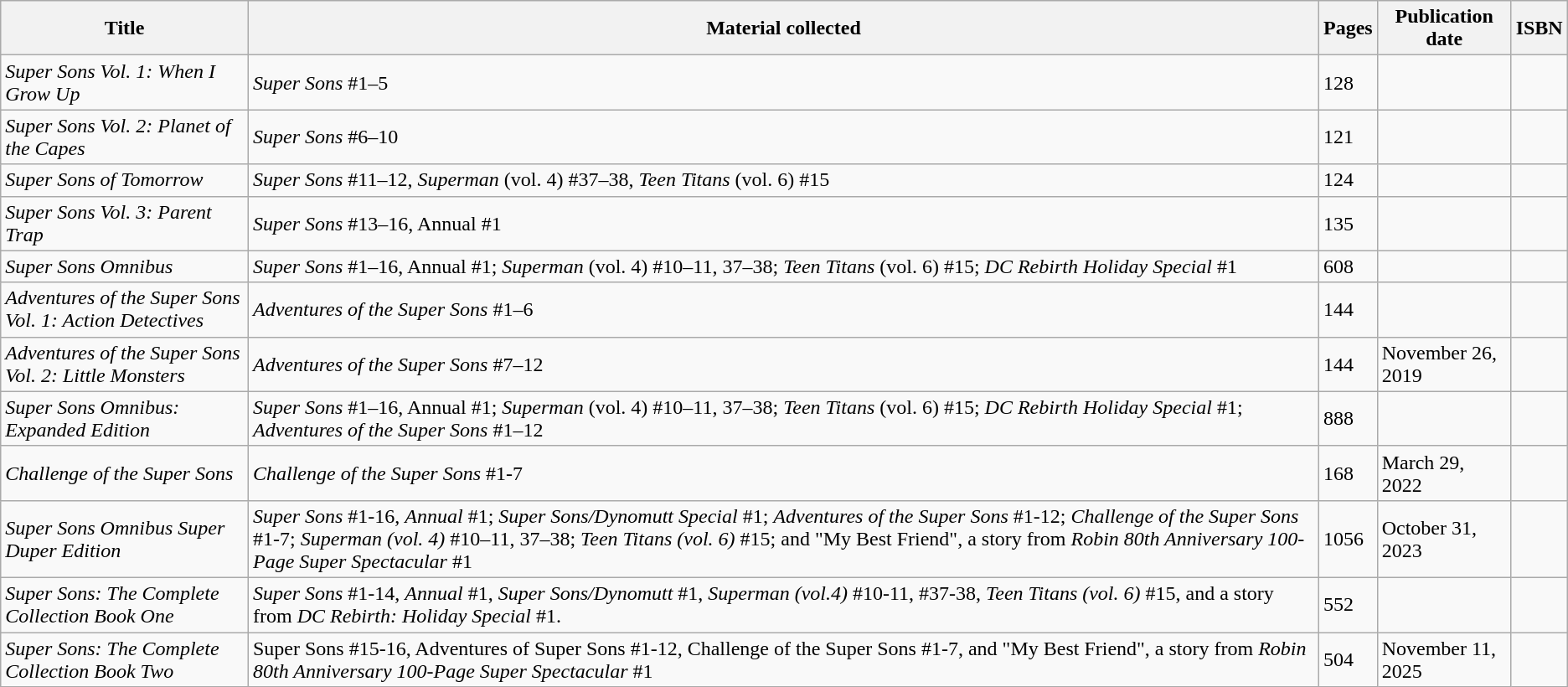<table class="wikitable">
<tr>
<th>Title</th>
<th>Material collected</th>
<th>Pages</th>
<th>Publication date</th>
<th>ISBN</th>
</tr>
<tr>
<td><em>Super Sons Vol. 1: When I Grow Up</em></td>
<td><em>Super Sons</em> #1–5</td>
<td>128</td>
<td></td>
<td></td>
</tr>
<tr>
<td><em>Super Sons Vol. 2: Planet of the Capes</em></td>
<td><em>Super Sons</em> #6–10</td>
<td>121</td>
<td></td>
<td></td>
</tr>
<tr>
<td><em>Super Sons of Tomorrow</em></td>
<td><em>Super Sons</em> #11–12, <em>Superman</em> (vol. 4) #37–38, <em>Teen Titans</em> (vol. 6) #15</td>
<td>124</td>
<td></td>
<td></td>
</tr>
<tr>
<td><em>Super Sons Vol. 3: Parent Trap</em></td>
<td><em>Super Sons</em> #13–16, Annual #1</td>
<td>135</td>
<td></td>
<td></td>
</tr>
<tr>
<td><em>Super Sons Omnibus</em></td>
<td><em>Super Sons</em> #1–16, Annual #1; <em>Superman</em> (vol. 4) #10–11, 37–38; <em>Teen Titans</em> (vol. 6) #15; <em>DC Rebirth Holiday Special</em> #1</td>
<td>608</td>
<td></td>
<td></td>
</tr>
<tr>
<td><em>Adventures of the Super Sons Vol. 1: Action Detectives</em></td>
<td><em>Adventures of the Super Sons</em> #1–6</td>
<td>144</td>
<td></td>
<td></td>
</tr>
<tr>
<td><em>Adventures of the Super Sons Vol. 2: Little Monsters</em></td>
<td><em>Adventures of the Super Sons</em> #7–12</td>
<td>144</td>
<td>November 26, 2019</td>
<td></td>
</tr>
<tr>
<td><em>Super Sons Omnibus: Expanded Edition</em></td>
<td><em>Super Sons</em> #1–16, Annual #1; <em>Superman</em> (vol. 4) #10–11, 37–38; <em>Teen Titans</em> (vol. 6) #15; <em>DC Rebirth Holiday Special</em> #1; <em>Adventures of the Super Sons</em> #1–12</td>
<td>888</td>
<td></td>
<td></td>
</tr>
<tr>
<td><em>Challenge of the Super Sons</em></td>
<td><em>Challenge of the Super Sons</em> #1-7</td>
<td>168</td>
<td>March 29, 2022</td>
<td></td>
</tr>
<tr>
<td><em>Super Sons Omnibus Super Duper Edition</em></td>
<td><em>Super Sons</em> #1-16, <em>Annual</em> #1; <em>Super Sons/Dynomutt Special</em> #1; <em>Adventures of the Super Sons</em> #1-12; <em>Challenge of the Super Sons</em> #1-7; <em>Superman (vol. 4)</em> #10–11, 37–38; <em>Teen Titans</em> <em>(vol. 6)</em> #15; and "My Best Friend", a story from <em>Robin 80th Anniversary 100-Page Super Spectacular</em> #1</td>
<td>1056</td>
<td>October 31, 2023</td>
<td></td>
</tr>
<tr>
<td><em>Super Sons: The Complete Collection Book One</em></td>
<td><em>Super Sons</em> #1-14, <em>Annual</em> #1, <em>Super Sons/Dynomutt</em> #1, <em>Superman (vol.4)</em> #10-11, #37-38, <em>Teen Titans</em> <em>(vol. 6)</em> #15, and a story from <em>DC Rebirth: Holiday Special</em> #1.</td>
<td>552</td>
<td></td>
<td></td>
</tr>
<tr>
<td><em>Super Sons: The Complete Collection Book Two</em></td>
<td>Super Sons #15-16, Adventures of Super Sons #1-12, Challenge of the Super Sons #1-7, and "My Best Friend", a story from <em>Robin 80th Anniversary 100-Page Super Spectacular</em> #1</td>
<td>504</td>
<td>November 11, 2025</td>
<td></td>
</tr>
</table>
